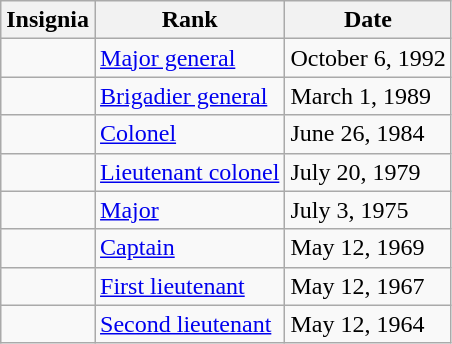<table class="wikitable">
<tr>
<th>Insignia</th>
<th>Rank</th>
<th>Date</th>
</tr>
<tr>
<td></td>
<td><a href='#'>Major general</a></td>
<td>October 6, 1992</td>
</tr>
<tr>
<td></td>
<td><a href='#'>Brigadier general</a></td>
<td>March 1, 1989</td>
</tr>
<tr>
<td></td>
<td><a href='#'>Colonel</a></td>
<td>June 26, 1984</td>
</tr>
<tr>
<td></td>
<td><a href='#'>Lieutenant colonel</a></td>
<td>July 20, 1979</td>
</tr>
<tr>
<td></td>
<td><a href='#'>Major</a></td>
<td>July 3, 1975</td>
</tr>
<tr>
<td></td>
<td><a href='#'>Captain</a></td>
<td>May 12, 1969</td>
</tr>
<tr>
<td></td>
<td><a href='#'>First lieutenant</a></td>
<td>May 12, 1967</td>
</tr>
<tr>
<td></td>
<td><a href='#'>Second lieutenant</a></td>
<td>May 12, 1964</td>
</tr>
</table>
